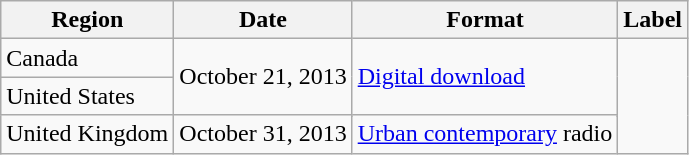<table class="wikitable plainrowheaders">
<tr>
<th>Region</th>
<th>Date</th>
<th>Format</th>
<th>Label</th>
</tr>
<tr>
<td>Canada</td>
<td rowspan="3">October 21, 2013</td>
<td rowspan="3"><a href='#'>Digital download</a></td>
<td rowspan="4"></td>
</tr>
<tr>
<td>United States</td>
</tr>
<tr>
<td rowspan="2">United Kingdom</td>
</tr>
<tr>
<td>October 31, 2013</td>
<td><a href='#'>Urban contemporary</a> radio</td>
</tr>
</table>
